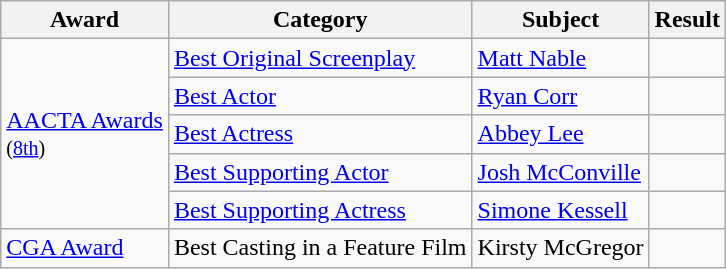<table class="wikitable">
<tr>
<th>Award</th>
<th>Category</th>
<th>Subject</th>
<th>Result</th>
</tr>
<tr>
<td rowspan=5><a href='#'>AACTA Awards</a><br><small>(<a href='#'>8th</a>)</small></td>
<td><a href='#'>Best Original Screenplay</a></td>
<td><a href='#'>Matt Nable</a></td>
<td></td>
</tr>
<tr>
<td><a href='#'>Best Actor</a></td>
<td><a href='#'>Ryan Corr</a></td>
<td></td>
</tr>
<tr>
<td><a href='#'>Best Actress</a></td>
<td><a href='#'>Abbey Lee</a></td>
<td></td>
</tr>
<tr>
<td><a href='#'>Best Supporting Actor</a></td>
<td><a href='#'>Josh McConville</a></td>
<td></td>
</tr>
<tr>
<td><a href='#'>Best Supporting Actress</a></td>
<td><a href='#'>Simone Kessell</a></td>
<td></td>
</tr>
<tr>
<td><a href='#'>CGA Award</a></td>
<td>Best Casting in a Feature Film</td>
<td>Kirsty McGregor</td>
<td></td>
</tr>
</table>
